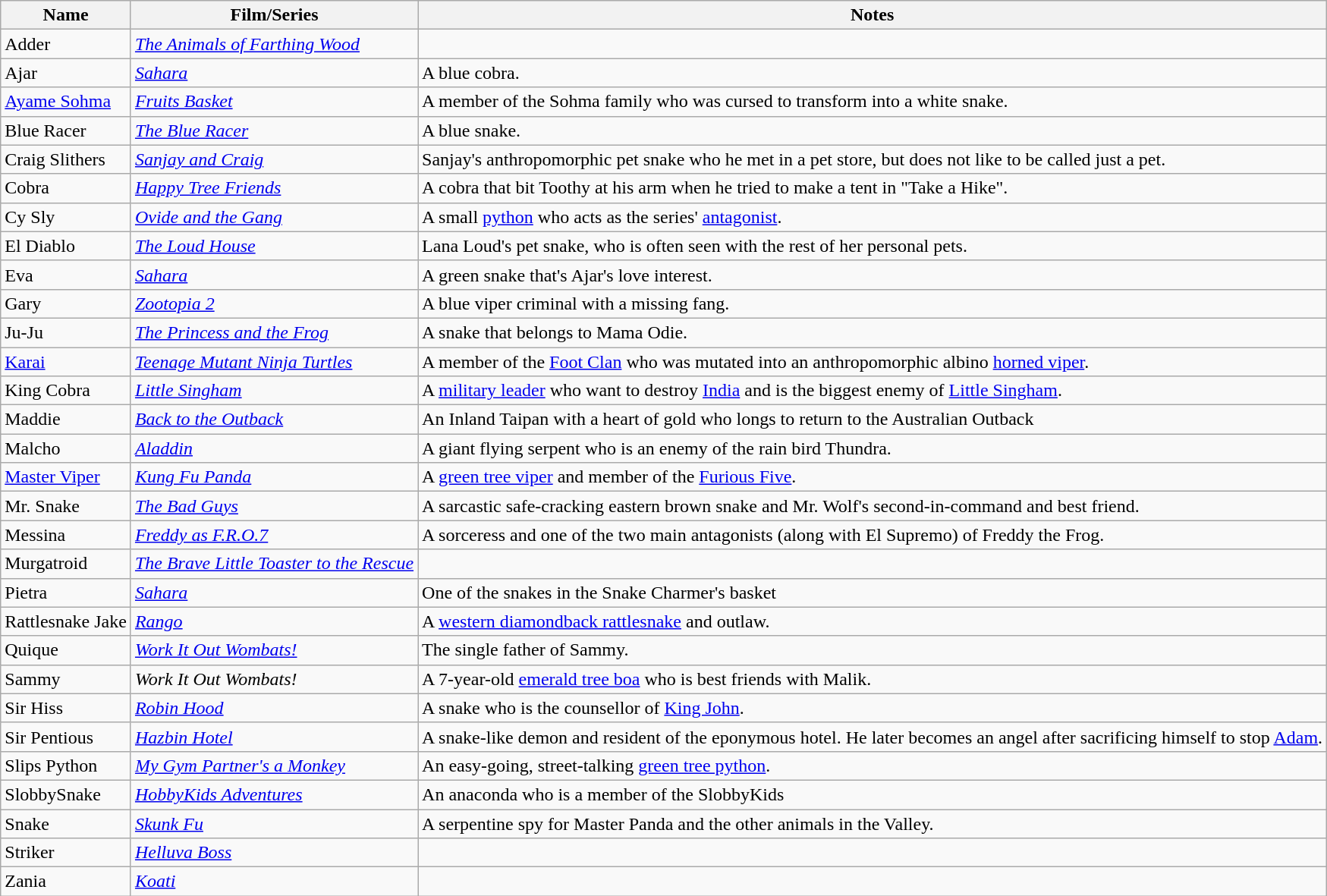<table class="wikitable sortable">
<tr>
<th>Name</th>
<th>Film/Series</th>
<th>Notes</th>
</tr>
<tr>
<td>Adder</td>
<td><em><a href='#'>The Animals of Farthing Wood</a></em></td>
<td></td>
</tr>
<tr>
<td>Ajar</td>
<td><em><a href='#'>Sahara</a></em></td>
<td>A blue cobra.</td>
</tr>
<tr>
<td><a href='#'>Ayame Sohma</a></td>
<td><em><a href='#'>Fruits Basket</a></em></td>
<td>A member of the Sohma family who was cursed to transform into a white snake.</td>
</tr>
<tr>
<td>Blue Racer</td>
<td><em><a href='#'>The Blue Racer</a></em></td>
<td>A blue snake.</td>
</tr>
<tr>
<td>Craig Slithers</td>
<td><em><a href='#'>Sanjay and Craig</a></em></td>
<td>Sanjay's anthropomorphic pet snake who he met in a pet store, but does not like to be called just a pet.</td>
</tr>
<tr>
<td>Cobra</td>
<td><em><a href='#'>Happy Tree Friends</a></em></td>
<td>A cobra that bit Toothy at his arm when he tried to make a tent in "Take a Hike".</td>
</tr>
<tr>
<td>Cy Sly</td>
<td><em><a href='#'>Ovide and the Gang</a></em></td>
<td>A small <a href='#'>python</a> who acts as the series' <a href='#'>antagonist</a>.</td>
</tr>
<tr>
<td>El Diablo</td>
<td><em><a href='#'>The Loud House</a></em></td>
<td>Lana Loud's pet snake, who is often seen with the rest of her personal pets.</td>
</tr>
<tr>
<td>Eva</td>
<td><em><a href='#'>Sahara</a></em></td>
<td>A green snake that's Ajar's love interest.</td>
</tr>
<tr>
<td>Gary</td>
<td><em><a href='#'>Zootopia 2</a></em></td>
<td>A blue viper criminal with a missing fang.</td>
</tr>
<tr>
<td>Ju-Ju</td>
<td><em><a href='#'>The Princess and the Frog</a></em></td>
<td>A snake that belongs to Mama Odie.</td>
</tr>
<tr>
<td><a href='#'>Karai</a></td>
<td><em><a href='#'>Teenage Mutant Ninja Turtles</a></em></td>
<td>A member of the <a href='#'>Foot Clan</a> who was mutated into an anthropomorphic albino <a href='#'>horned viper</a>.</td>
</tr>
<tr>
<td>King Cobra</td>
<td><em><a href='#'>Little Singham</a></em></td>
<td>A <a href='#'>military leader</a> who want to destroy <a href='#'>India</a> and is the biggest enemy of <a href='#'>Little Singham</a>.</td>
</tr>
<tr>
<td>Maddie</td>
<td><em><a href='#'>Back to the Outback</a></em></td>
<td>An Inland Taipan with a heart of gold who longs to return to the Australian Outback</td>
</tr>
<tr>
<td>Malcho</td>
<td><em><a href='#'>Aladdin</a></em></td>
<td>A giant flying serpent who is an enemy of the rain bird Thundra.</td>
</tr>
<tr>
<td><a href='#'>Master Viper</a></td>
<td><em><a href='#'>Kung Fu Panda</a></em></td>
<td>A <a href='#'>green tree viper</a> and member of the <a href='#'>Furious Five</a>.</td>
</tr>
<tr>
<td>Mr. Snake</td>
<td><em><a href='#'>The Bad Guys</a></em></td>
<td>A sarcastic safe-cracking eastern brown snake and Mr. Wolf's second-in-command and best friend.</td>
</tr>
<tr>
<td>Messina</td>
<td><em><a href='#'>Freddy as F.R.O.7</a></em></td>
<td>A sorceress and one of the two main antagonists (along with El Supremo) of Freddy the Frog.</td>
</tr>
<tr>
<td>Murgatroid</td>
<td><em><a href='#'>The Brave Little Toaster to the Rescue</a></em></td>
<td></td>
</tr>
<tr>
<td>Pietra</td>
<td><em><a href='#'>Sahara</a></em></td>
<td>One of the snakes in the Snake Charmer's basket</td>
</tr>
<tr>
<td>Rattlesnake Jake</td>
<td><em><a href='#'>Rango</a></em></td>
<td>A <a href='#'>western diamondback rattlesnake</a> and outlaw.</td>
</tr>
<tr>
<td>Quique</td>
<td><em><a href='#'>Work It Out Wombats!</a></em></td>
<td>The single father of Sammy.</td>
</tr>
<tr>
<td>Sammy</td>
<td><em>Work It Out Wombats!</em></td>
<td>A 7-year-old <a href='#'>emerald tree boa</a> who is best friends with Malik.</td>
</tr>
<tr>
<td>Sir Hiss</td>
<td><em><a href='#'>Robin Hood</a></em></td>
<td>A snake who is the counsellor of <a href='#'>King John</a>.</td>
</tr>
<tr>
<td>Sir Pentious</td>
<td><em><a href='#'>Hazbin Hotel</a></em></td>
<td>A snake-like demon and resident of the eponymous hotel. He later becomes an angel after sacrificing himself to stop <a href='#'>Adam</a>.</td>
</tr>
<tr>
<td>Slips Python</td>
<td><em><a href='#'>My Gym Partner's a Monkey</a></em></td>
<td>An easy-going, street-talking <a href='#'>green tree python</a>.</td>
</tr>
<tr>
<td>SlobbySnake</td>
<td><em><a href='#'>HobbyKids Adventures</a></em></td>
<td>An anaconda who is a member of the SlobbyKids</td>
</tr>
<tr>
<td>Snake</td>
<td><em><a href='#'>Skunk Fu</a></em></td>
<td>A serpentine spy for Master Panda and the other animals in the Valley.</td>
</tr>
<tr>
<td>Striker</td>
<td><em><a href='#'>Helluva Boss</a></em></td>
<td></td>
</tr>
<tr>
<td>Zania</td>
<td><a href='#'><em>Koati</em></a></td>
<td></td>
</tr>
</table>
